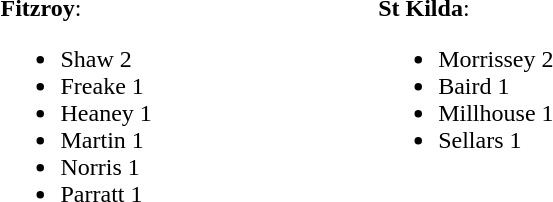<table style="width:40%;">
<tr>
<td style="vertical-align:top; width:30%;"><br><strong>Fitzroy</strong>:<ul><li>Shaw 2</li><li>Freake 1</li><li>Heaney 1</li><li>Martin 1</li><li>Norris 1</li><li>Parratt 1</li></ul></td>
<td style="vertical-align:top; width:30%;"><br><strong>St Kilda</strong>:<ul><li>Morrissey 2</li><li>Baird 1</li><li>Millhouse 1</li><li>Sellars 1</li></ul></td>
</tr>
</table>
